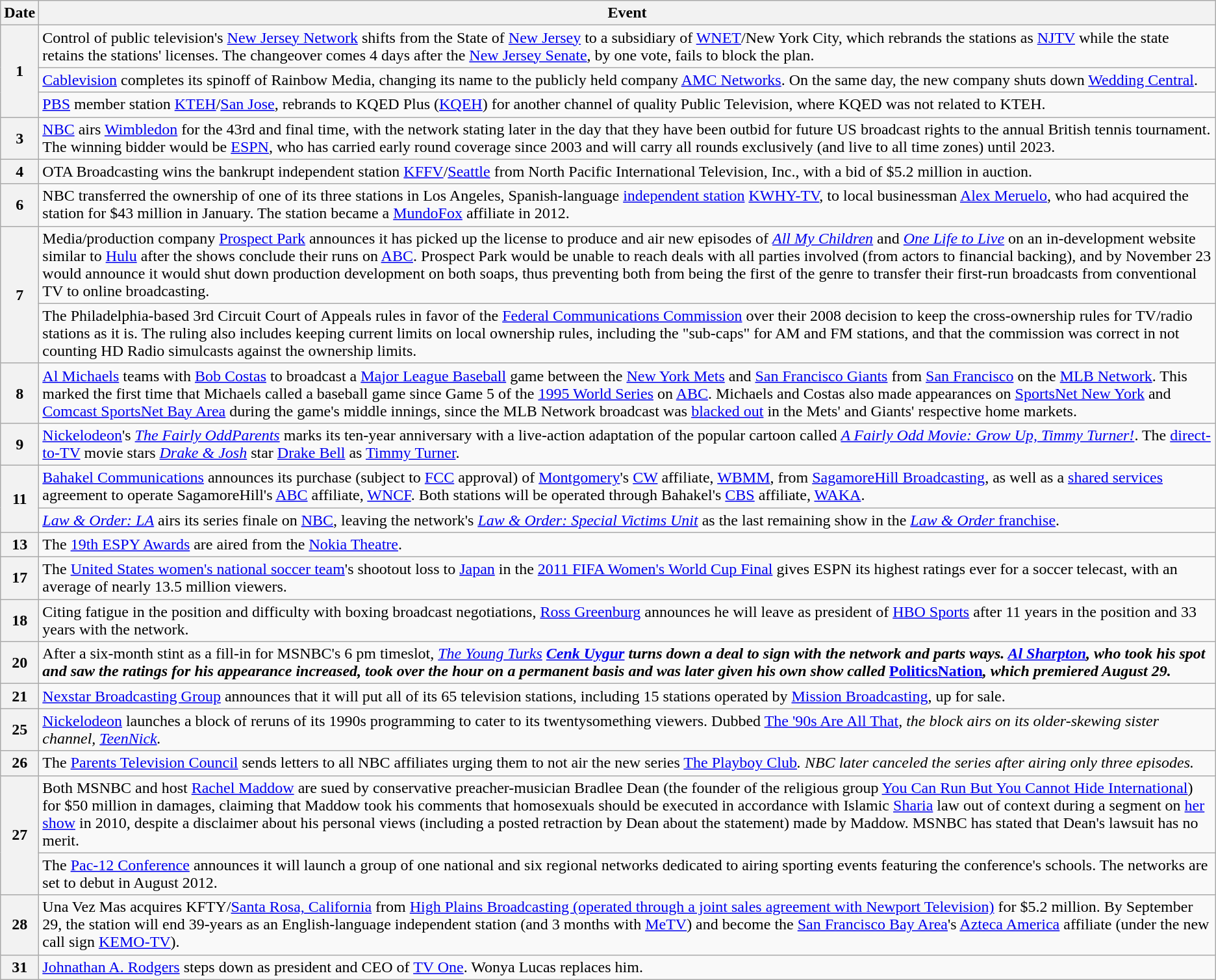<table class="wikitable">
<tr>
<th>Date</th>
<th>Event</th>
</tr>
<tr>
<th rowspan="3">1</th>
<td>Control of public television's <a href='#'>New Jersey Network</a> shifts from the State of <a href='#'>New Jersey</a> to a subsidiary of <a href='#'>WNET</a>/New York City, which rebrands the stations as <a href='#'>NJTV</a> while the state retains the stations' licenses.  The changeover comes 4 days after the <a href='#'>New Jersey Senate</a>, by one vote, fails to block the plan.</td>
</tr>
<tr>
<td><a href='#'>Cablevision</a> completes its spinoff of Rainbow Media, changing its name to the publicly held company <a href='#'>AMC Networks</a>. On the same day, the new company shuts down <a href='#'>Wedding Central</a>.</td>
</tr>
<tr>
<td><a href='#'>PBS</a> member station <a href='#'>KTEH</a>/<a href='#'>San Jose</a>, rebrands to KQED Plus (<a href='#'>KQEH</a>) for another channel of quality Public Television, where KQED was not related to KTEH.</td>
</tr>
<tr>
<th>3</th>
<td><a href='#'>NBC</a> airs <a href='#'>Wimbledon</a> for the 43rd and final time, with the network stating later in the day that they have been outbid for future US broadcast rights to the annual British tennis tournament. The winning bidder would be <a href='#'>ESPN</a>, who has carried early round coverage since 2003 and will carry all rounds exclusively (and live to all time zones) until 2023.</td>
</tr>
<tr>
<th>4</th>
<td>OTA Broadcasting wins the bankrupt independent station <a href='#'>KFFV</a>/<a href='#'>Seattle</a> from North Pacific International Television, Inc., with a bid of $5.2 million in auction.</td>
</tr>
<tr>
<th>6</th>
<td>NBC transferred the ownership of one of its three stations in Los Angeles, Spanish-language <a href='#'>independent station</a> <a href='#'>KWHY-TV</a>, to local businessman <a href='#'>Alex Meruelo</a>, who had acquired the station for $43 million in January. The station became a <a href='#'>MundoFox</a> affiliate in 2012.</td>
</tr>
<tr>
<th rowspan="2">7</th>
<td>Media/production company <a href='#'>Prospect Park</a> announces it has picked up the license to produce and air new episodes of <em><a href='#'>All My Children</a></em> and <em><a href='#'>One Life to Live</a></em> on an in-development website similar to <a href='#'>Hulu</a> after the shows conclude their runs on <a href='#'>ABC</a>.  Prospect Park would be unable to reach deals with all parties involved (from actors to financial backing), and by November 23 would announce it would shut down production development on both soaps, thus preventing both from being the first of the genre to transfer their first-run broadcasts from conventional TV to online broadcasting.</td>
</tr>
<tr>
<td>The Philadelphia-based 3rd Circuit Court of Appeals rules in favor of the <a href='#'>Federal Communications Commission</a> over their 2008 decision to keep the cross-ownership rules for TV/radio stations as it is. The ruling also includes keeping current limits on local ownership rules, including the "sub-caps" for AM and FM stations, and that the commission was correct in not counting HD Radio simulcasts against the ownership limits.</td>
</tr>
<tr>
<th>8</th>
<td><a href='#'>Al Michaels</a> teams with <a href='#'>Bob Costas</a> to broadcast a <a href='#'>Major League Baseball</a> game between the <a href='#'>New York Mets</a> and <a href='#'>San Francisco Giants</a> from <a href='#'>San Francisco</a> on the <a href='#'>MLB Network</a>. This marked the first time that Michaels called a baseball game since Game 5 of the <a href='#'>1995 World Series</a> on <a href='#'>ABC</a>. Michaels and Costas also made appearances on <a href='#'>SportsNet New York</a> and <a href='#'>Comcast SportsNet Bay Area</a> during the game's middle innings, since the MLB Network broadcast was <a href='#'>blacked out</a> in the Mets' and Giants' respective home markets.</td>
</tr>
<tr>
<th>9</th>
<td><a href='#'>Nickelodeon</a>'s <em><a href='#'>The Fairly OddParents</a></em> marks its ten-year anniversary with a live-action adaptation of the popular cartoon called <em><a href='#'>A Fairly Odd Movie: Grow Up, Timmy Turner!</a></em>. The <a href='#'>direct-to-TV</a> movie stars <em><a href='#'>Drake & Josh</a></em> star <a href='#'>Drake Bell</a> as <a href='#'>Timmy Turner</a>.</td>
</tr>
<tr>
<th rowspan="2">11</th>
<td><a href='#'>Bahakel Communications</a> announces its purchase (subject to <a href='#'>FCC</a> approval) of <a href='#'>Montgomery</a>'s <a href='#'>CW</a> affiliate, <a href='#'>WBMM</a>, from <a href='#'>SagamoreHill Broadcasting</a>, as well as a <a href='#'>shared services</a> agreement to operate SagamoreHill's <a href='#'>ABC</a> affiliate, <a href='#'>WNCF</a>. Both stations will be operated through Bahakel's <a href='#'>CBS</a> affiliate, <a href='#'>WAKA</a>.</td>
</tr>
<tr>
<td><em><a href='#'>Law & Order: LA</a></em> airs its series finale on <a href='#'>NBC</a>, leaving the network's <em><a href='#'>Law & Order: Special Victims Unit</a></em> as the last remaining show in the <a href='#'><em>Law & Order</em> franchise</a>.</td>
</tr>
<tr>
<th>13</th>
<td>The <a href='#'>19th ESPY Awards</a> are aired from the <a href='#'>Nokia Theatre</a>.</td>
</tr>
<tr>
<th>17</th>
<td>The <a href='#'>United States women's national soccer team</a>'s shootout loss to <a href='#'>Japan</a> in the <a href='#'>2011 FIFA Women's World Cup Final</a> gives ESPN its highest ratings ever for a soccer telecast, with an average of nearly 13.5 million viewers.</td>
</tr>
<tr>
<th>18</th>
<td>Citing fatigue in the position and difficulty with boxing broadcast negotiations, <a href='#'>Ross Greenburg</a> announces he will leave as president of <a href='#'>HBO Sports</a> after 11 years in the position and 33 years with the network.</td>
</tr>
<tr>
<th>20</th>
<td>After a six-month stint as a fill-in for MSNBC's 6 pm timeslot, <em><a href='#'>The Young Turks</a><strong> <a href='#'>Cenk Uygur</a> turns down a deal to sign with the network and parts ways. <a href='#'>Al Sharpton</a>, who took his spot and saw the ratings for his appearance increased, took over the hour on a permanent basis and was later given his own show called </em><a href='#'>PoliticsNation</a><em>, which premiered August 29.</td>
</tr>
<tr>
<th>21</th>
<td><a href='#'>Nexstar Broadcasting Group</a> announces that it will put all of its 65 television stations, including 15 stations operated by <a href='#'>Mission Broadcasting</a>, up for sale.</td>
</tr>
<tr>
<th>25</th>
<td><a href='#'>Nickelodeon</a> launches a block of reruns of its 1990s programming to cater to its twentysomething viewers. Dubbed </em><a href='#'>The '90s Are All That</a><em>, the block airs on its older-skewing sister channel, <a href='#'>TeenNick</a>.</td>
</tr>
<tr>
<th>26</th>
<td>The <a href='#'>Parents Television Council</a> sends letters to all NBC affiliates urging them to not air the new series </em><a href='#'>The Playboy Club</a><em>. NBC later canceled the series after airing only three episodes.</td>
</tr>
<tr>
<th rowspan="2">27</th>
<td>Both MSNBC and host <a href='#'>Rachel Maddow</a> are sued by conservative preacher-musician Bradlee Dean (the founder of the religious group <a href='#'>You Can Run But You Cannot Hide International</a>) for $50 million in damages, claiming that Maddow took his comments that homosexuals should be executed in accordance with Islamic <a href='#'>Sharia</a> law out of context during a segment on <a href='#'>her show</a> in 2010, despite a disclaimer about his personal views (including a posted retraction by Dean about the statement) made by Maddow. MSNBC has stated that Dean's lawsuit has no merit.</td>
</tr>
<tr>
<td>The <a href='#'>Pac-12 Conference</a> announces it will launch a group of one national and six regional networks dedicated to airing sporting events featuring the conference's schools. The networks are set to debut in August 2012.</td>
</tr>
<tr>
<th>28</th>
<td>Una Vez Mas acquires KFTY/<a href='#'>Santa Rosa, California</a> from <a href='#'>High Plains Broadcasting (operated through a joint sales agreement with Newport Television)</a> for $5.2 million.  By September 29, the station will end 39-years as an English-language independent station (and 3 months with <a href='#'>MeTV</a>) and become the <a href='#'>San Francisco Bay Area</a>'s <a href='#'>Azteca America</a> affiliate (under the new call sign <a href='#'>KEMO-TV</a>).</td>
</tr>
<tr>
<th>31</th>
<td><a href='#'>Johnathan A. Rodgers</a> steps down as president and CEO of <a href='#'>TV One</a>. Wonya Lucas replaces him.</td>
</tr>
</table>
